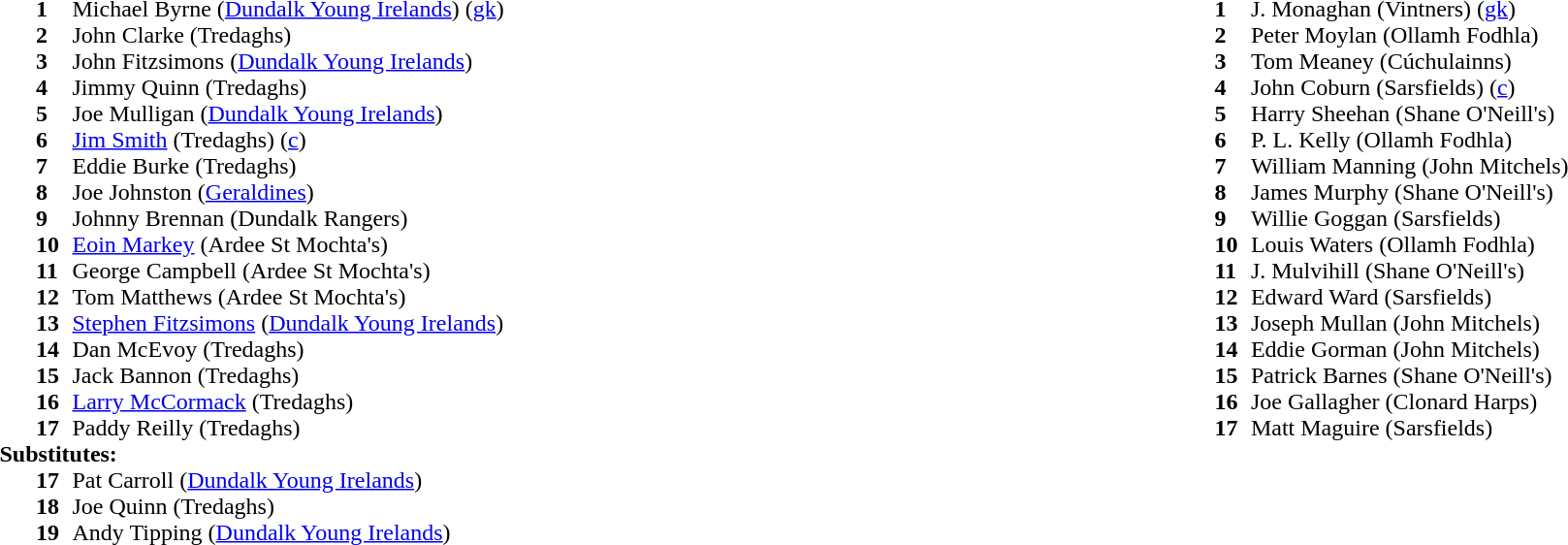<table style="width:100%;">
<tr>
<td style="vertical-align:top; width:50%"><br><table cellspacing="0" cellpadding="0">
<tr>
<th width="25"></th>
<th width="25"></th>
</tr>
<tr>
<td></td>
<td><strong>1</strong></td>
<td>Michael Byrne (<a href='#'>Dundalk Young Irelands</a>) (<a href='#'>gk</a>)</td>
</tr>
<tr>
<td></td>
<td><strong>2</strong></td>
<td>John Clarke (Tredaghs)</td>
</tr>
<tr>
<td></td>
<td><strong>3</strong></td>
<td>John Fitzsimons (<a href='#'>Dundalk Young Irelands</a>)</td>
</tr>
<tr>
<td></td>
<td><strong>4</strong></td>
<td>Jimmy Quinn (Tredaghs)</td>
</tr>
<tr>
<td></td>
<td><strong>5</strong></td>
<td>Joe Mulligan (<a href='#'>Dundalk Young Irelands</a>)</td>
</tr>
<tr>
<td></td>
<td><strong>6</strong></td>
<td><a href='#'>Jim Smith</a> (Tredaghs) (<a href='#'>c</a>)</td>
</tr>
<tr>
<td></td>
<td><strong>7</strong></td>
<td>Eddie Burke (Tredaghs)</td>
</tr>
<tr>
<td></td>
<td><strong>8</strong></td>
<td>Joe Johnston (<a href='#'>Geraldines</a>)</td>
</tr>
<tr>
<td></td>
<td><strong>9</strong></td>
<td>Johnny Brennan (Dundalk Rangers)</td>
</tr>
<tr>
<td></td>
<td><strong>10</strong></td>
<td><a href='#'>Eoin Markey</a> (Ardee St Mochta's)</td>
</tr>
<tr>
<td></td>
<td><strong>11</strong></td>
<td>George Campbell (Ardee St Mochta's)</td>
</tr>
<tr>
<td></td>
<td><strong>12</strong></td>
<td>Tom Matthews (Ardee St Mochta's)</td>
</tr>
<tr>
<td></td>
<td><strong>13</strong></td>
<td><a href='#'>Stephen Fitzsimons</a> (<a href='#'>Dundalk Young Irelands</a>)</td>
</tr>
<tr>
<td></td>
<td><strong>14</strong></td>
<td>Dan McEvoy (Tredaghs)</td>
</tr>
<tr>
<td></td>
<td><strong>15</strong></td>
<td>Jack Bannon (Tredaghs)</td>
</tr>
<tr>
<td></td>
<td><strong>16</strong></td>
<td><a href='#'>Larry McCormack</a> (Tredaghs)</td>
</tr>
<tr>
<td></td>
<td><strong>17</strong></td>
<td>Paddy Reilly (Tredaghs)</td>
</tr>
<tr>
<td colspan=3><strong>Substitutes:</strong></td>
</tr>
<tr>
<td></td>
<td><strong>17</strong></td>
<td>Pat Carroll (<a href='#'>Dundalk Young Irelands</a>)</td>
</tr>
<tr>
<td></td>
<td><strong>18</strong></td>
<td>Joe Quinn (Tredaghs)</td>
</tr>
<tr>
<td></td>
<td><strong>19</strong></td>
<td>Andy Tipping (<a href='#'>Dundalk Young Irelands</a>)</td>
</tr>
</table>
</td>
<td style="vertical-align:top; width:50%"><br><table cellspacing="0" cellpadding="0" style="margin:auto">
<tr>
<th width="25"></th>
<th width="25"></th>
</tr>
<tr>
<td></td>
<td><strong>1</strong></td>
<td>J. Monaghan (Vintners) (<a href='#'>gk</a>)</td>
</tr>
<tr>
<td></td>
<td><strong>2</strong></td>
<td>Peter Moylan (Ollamh Fodhla)</td>
</tr>
<tr>
<td></td>
<td><strong>3</strong></td>
<td>Tom Meaney (Cúchulainns)</td>
</tr>
<tr>
<td></td>
<td><strong>4</strong></td>
<td>John Coburn (Sarsfields) (<a href='#'>c</a>)</td>
</tr>
<tr>
<td></td>
<td><strong>5</strong></td>
<td>Harry Sheehan (Shane O'Neill's)</td>
</tr>
<tr>
<td></td>
<td><strong>6</strong></td>
<td>P. L. Kelly (Ollamh Fodhla)</td>
</tr>
<tr>
<td></td>
<td><strong>7</strong></td>
<td>William Manning (John Mitchels)</td>
</tr>
<tr>
<td></td>
<td><strong>8</strong></td>
<td>James Murphy (Shane O'Neill's)</td>
</tr>
<tr>
<td></td>
<td><strong>9</strong></td>
<td>Willie Goggan (Sarsfields)</td>
</tr>
<tr>
<td></td>
<td><strong>10</strong></td>
<td>Louis Waters (Ollamh Fodhla)</td>
</tr>
<tr>
<td></td>
<td><strong>11</strong></td>
<td>J. Mulvihill (Shane O'Neill's)</td>
</tr>
<tr>
<td></td>
<td><strong>12</strong></td>
<td>Edward Ward (Sarsfields)</td>
</tr>
<tr>
<td></td>
<td><strong>13</strong></td>
<td>Joseph Mullan (John Mitchels)</td>
</tr>
<tr>
<td></td>
<td><strong>14</strong></td>
<td>Eddie Gorman (John Mitchels)</td>
</tr>
<tr>
<td></td>
<td><strong>15</strong></td>
<td>Patrick Barnes (Shane O'Neill's)</td>
</tr>
<tr>
<td></td>
<td><strong>16</strong></td>
<td>Joe Gallagher (Clonard Harps)</td>
</tr>
<tr>
<td></td>
<td><strong>17</strong></td>
<td>Matt Maguire (Sarsfields)</td>
</tr>
</table>
</td>
</tr>
<tr>
</tr>
</table>
